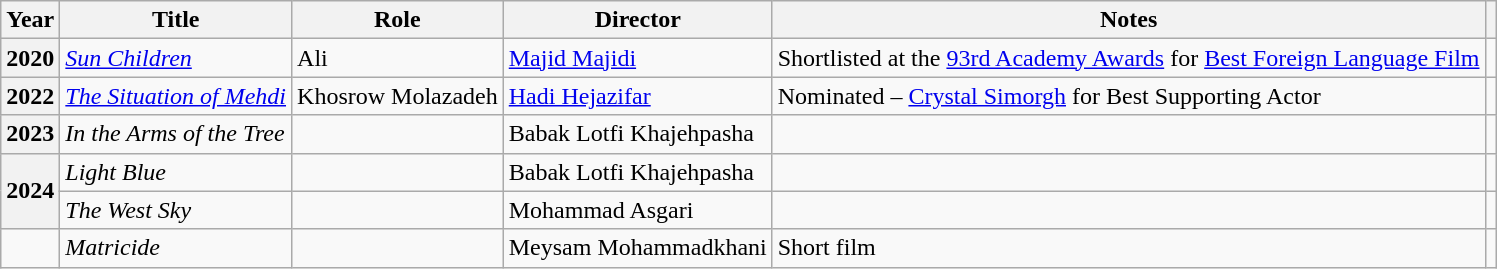<table class="wikitable plainrowheaders sortable" style="font-size:100%">
<tr>
<th scope="col">Year</th>
<th scope="col">Title</th>
<th scope="col">Role</th>
<th scope="col">Director</th>
<th class="unsortable" scope="col">Notes</th>
<th></th>
</tr>
<tr>
<th scope="row">2020</th>
<td><em><a href='#'>Sun Children</a></em></td>
<td>Ali</td>
<td><a href='#'>Majid Majidi</a></td>
<td>Shortlisted at the <a href='#'>93rd Academy Awards</a> for <a href='#'>Best Foreign Language Film</a></td>
<td></td>
</tr>
<tr>
<th scope="row">2022</th>
<td><em><a href='#'>The Situation of Mehdi</a></em></td>
<td>Khosrow Molazadeh</td>
<td><a href='#'>Hadi Hejazifar</a></td>
<td>Nominated –  <a href='#'>Crystal Simorgh</a> for Best Supporting Actor</td>
<td></td>
</tr>
<tr>
<th scope="row">2023</th>
<td><em>In the Arms of the Tree</em></td>
<td></td>
<td>Babak Lotfi Khajehpasha</td>
<td></td>
<td></td>
</tr>
<tr>
<th rowspan="2" scope="row">2024</th>
<td><em>Light Blue</em></td>
<td></td>
<td>Babak Lotfi Khajehpasha</td>
<td></td>
<td></td>
</tr>
<tr>
<td><em>The West Sky</em></td>
<td></td>
<td>Mohammad Asgari</td>
<td></td>
<td></td>
</tr>
<tr>
<td></td>
<td><em>Matricide</em></td>
<td></td>
<td>Meysam Mohammadkhani</td>
<td>Short film</td>
<td></td>
</tr>
</table>
